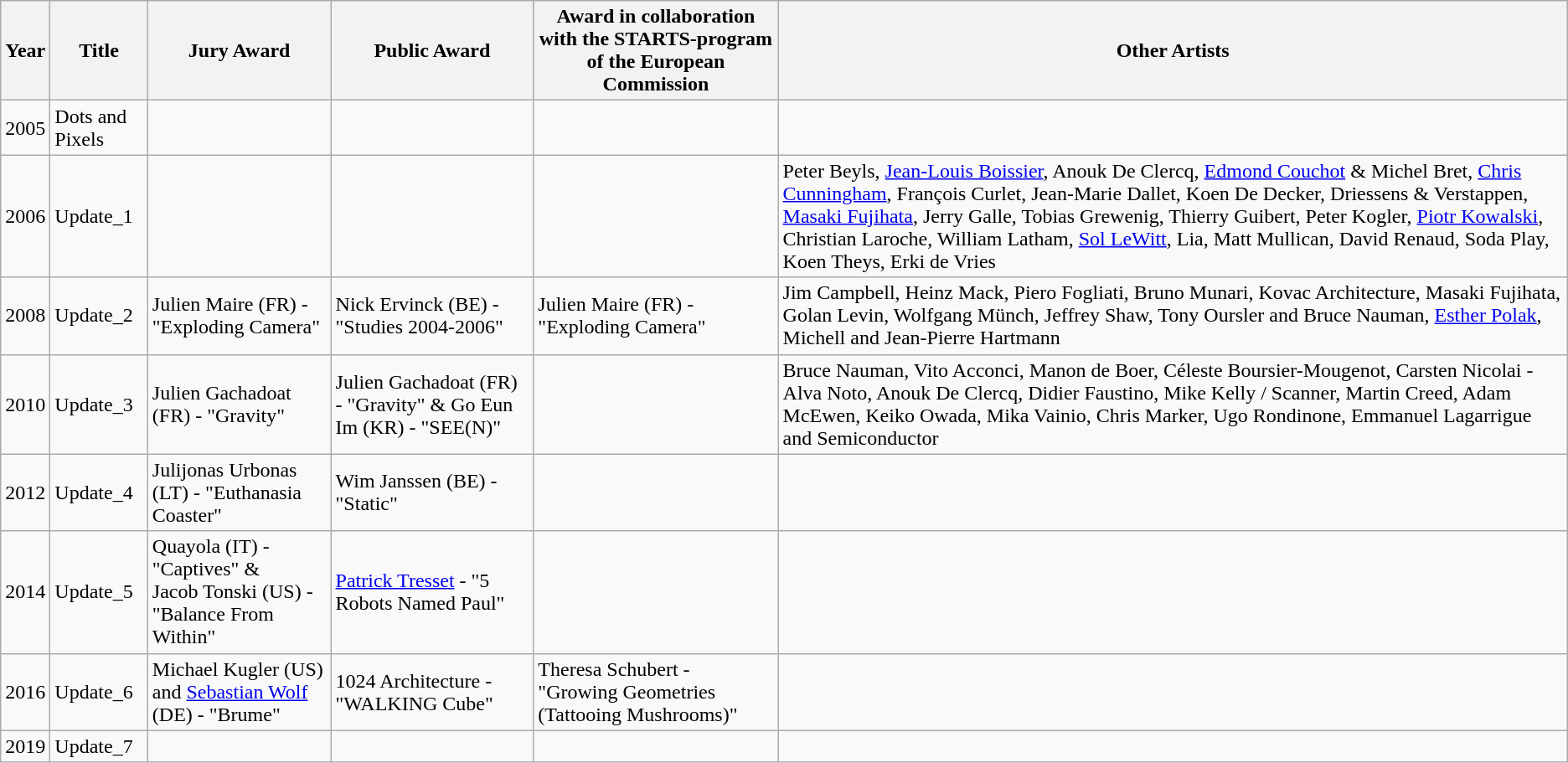<table class="wikitable">
<tr>
<th>Year</th>
<th>Title</th>
<th>Jury Award</th>
<th>Public Award</th>
<th><strong>Award in collaboration with the STARTS-program of the European Commission</strong></th>
<th>Other Artists</th>
</tr>
<tr>
<td>2005</td>
<td>Dots and Pixels</td>
<td></td>
<td></td>
<td></td>
<td></td>
</tr>
<tr>
<td>2006</td>
<td>Update_1</td>
<td></td>
<td></td>
<td></td>
<td>Peter Beyls, <a href='#'>Jean-Louis Boissier</a>, Anouk De Clercq, <a href='#'>Edmond Couchot</a> & Michel Bret, <a href='#'>Chris Cunningham</a>, François Curlet, Jean-Marie Dallet, Koen De Decker, Driessens & Verstappen, <a href='#'>Masaki Fujihata</a>, Jerry Galle, Tobias Grewenig, Thierry Guibert, Peter Kogler, <a href='#'>Piotr Kowalski</a>, Christian Laroche, William Latham, <a href='#'>Sol LeWitt</a>, Lia, Matt Mullican, David Renaud, Soda Play, Koen Theys, Erki de Vries</td>
</tr>
<tr>
<td>2008</td>
<td>Update_2</td>
<td>Julien Maire (FR) - "Exploding Camera"</td>
<td>Nick Ervinck (BE) - "Studies 2004-2006"</td>
<td>Julien Maire (FR) - "Exploding Camera"</td>
<td>Jim Campbell, Heinz Mack, Piero Fogliati, Bruno Munari, Kovac Architecture, Masaki Fujihata, Golan Levin, Wolfgang Münch, Jeffrey Shaw, Tony Oursler and Bruce Nauman, <a href='#'>Esther Polak</a>, Michell and Jean-Pierre Hartmann</td>
</tr>
<tr>
<td>2010</td>
<td>Update_3</td>
<td>Julien Gachadoat (FR) - "Gravity"</td>
<td>Julien Gachadoat (FR) - "Gravity" & Go Eun Im (KR) - "SEE(N)"</td>
<td></td>
<td>Bruce Nauman, Vito Acconci, Manon de Boer, Céleste Boursier-Mougenot, Carsten Nicolai - Alva Noto, Anouk De Clercq, Didier Faustino, Mike Kelly / Scanner, Martin Creed, Adam McEwen, Keiko Owada, Mika Vainio, Chris Marker, Ugo Rondinone, Emmanuel Lagarrigue and Semiconductor</td>
</tr>
<tr>
<td>2012</td>
<td>Update_4</td>
<td>Julijonas Urbonas (LT) - "Euthanasia Coaster"</td>
<td>Wim Janssen (BE) - "Static"</td>
<td></td>
<td></td>
</tr>
<tr>
<td>2014</td>
<td>Update_5</td>
<td>Quayola (IT) - "Captives" &<br>Jacob Tonski (US)  - "Balance From Within"</td>
<td><a href='#'>Patrick Tresset</a> - "5 Robots Named Paul"</td>
<td></td>
<td></td>
</tr>
<tr>
<td>2016</td>
<td>Update_6</td>
<td>Michael Kugler (US) and <a href='#'>Sebastian Wolf</a> (DE) - "Brume"</td>
<td>1024 Architecture - "WALKING Cube"</td>
<td>Theresa Schubert - "Growing Geometries (Tattooing Mushrooms)"</td>
<td></td>
</tr>
<tr>
<td>2019</td>
<td>Update_7</td>
<td></td>
<td></td>
<td></td>
<td></td>
</tr>
</table>
